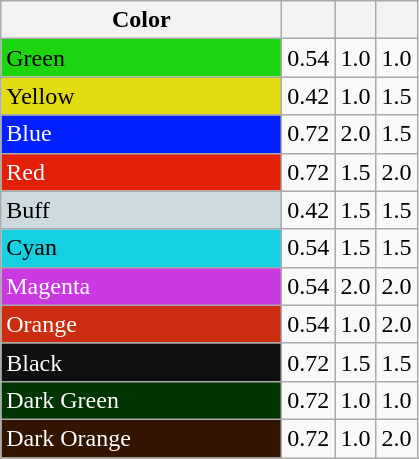<table class="wikitable sortable">
<tr>
<th style="width: 135pt;">Color</th>
<th></th>
<th></th>
<th></th>
</tr>
<tr>
<td style="color: black; background-color: #1cd510; width: 2pc;">Green</td>
<td>0.54</td>
<td>1.0</td>
<td>1.0</td>
</tr>
<tr>
<td style="color: black; background-color: #e2db0f; width: 2pc;">Yellow</td>
<td>0.42</td>
<td>1.0</td>
<td>1.5</td>
</tr>
<tr>
<td style="color: white; background-color: #0320ff; width: 2pc;">Blue</td>
<td>0.72</td>
<td>2.0</td>
<td>1.5</td>
</tr>
<tr>
<td style="color: white; background-color: #e2200a; width: 2pc;">Red</td>
<td>0.72</td>
<td>1.5</td>
<td>2.0</td>
</tr>
<tr>
<td style="color: black; background-color: #cddbe0; width: 2pc;">Buff</td>
<td>0.42</td>
<td>1.5</td>
<td>1.5</td>
</tr>
<tr>
<td style="color: black; background-color: #16d0e2; width: 2pc;">Cyan</td>
<td>0.54</td>
<td>1.5</td>
<td>1.5</td>
</tr>
<tr>
<td style="color: white; background-color: #cb39e2; width: 2pc;">Magenta</td>
<td>0.54</td>
<td>2.0</td>
<td>2.0</td>
</tr>
<tr>
<td style="color: white; background-color: #cc2d10; width: 2pc;">Orange</td>
<td>0.54</td>
<td>1.0</td>
<td>2.0</td>
</tr>
<tr>
<td style="color: white; background-color: #101010; width: 2pc;">Black</td>
<td>0.72</td>
<td>1.5</td>
<td>1.5</td>
</tr>
<tr>
<td style="color: white; background-color: #003400; width: 2pc;">Dark Green</td>
<td>0.72</td>
<td>1.0</td>
<td>1.0</td>
</tr>
<tr>
<td style="color: white; background-color: #321400; width: 2pc;">Dark Orange</td>
<td>0.72</td>
<td>1.0</td>
<td>2.0</td>
</tr>
</table>
